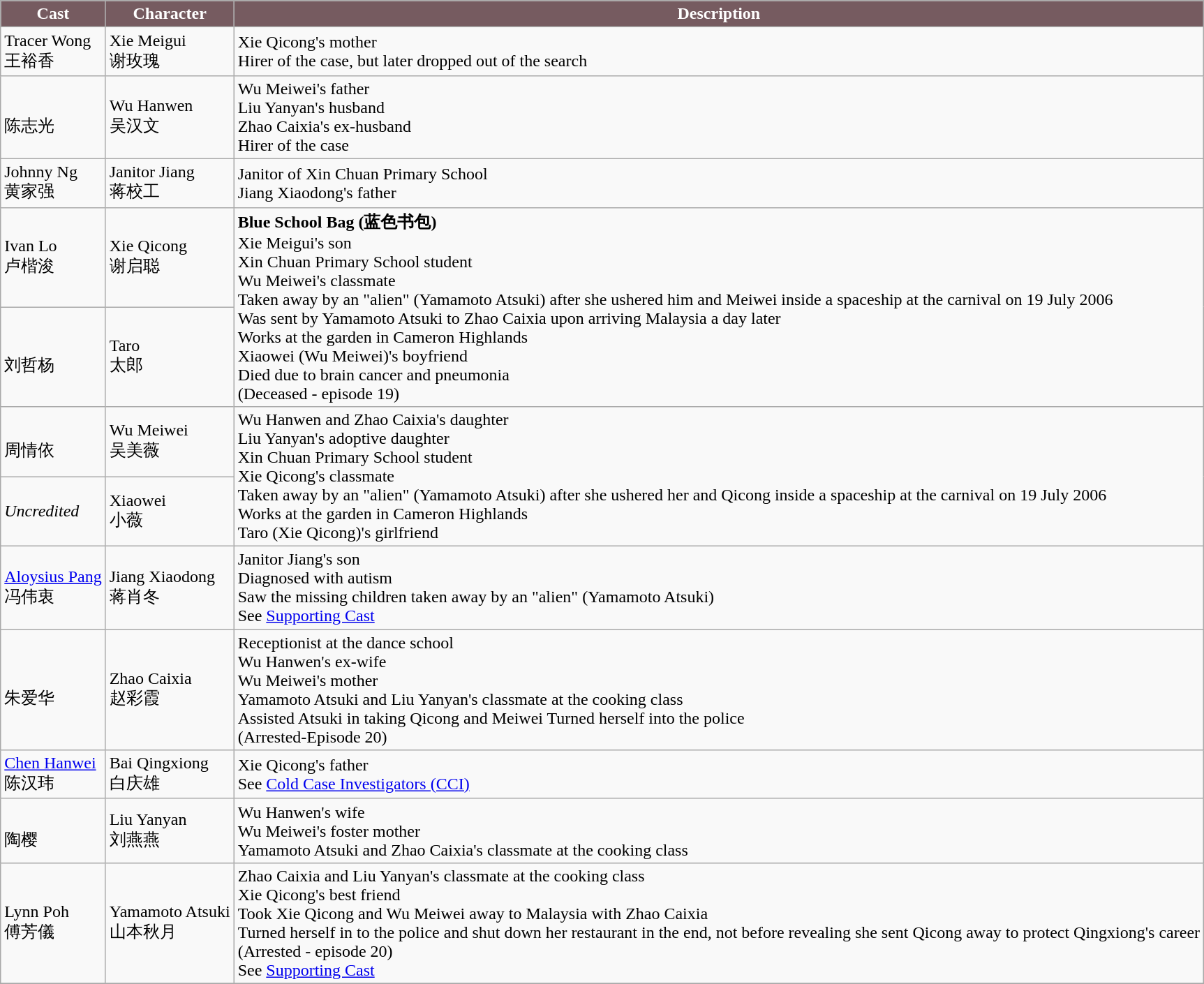<table class="wikitable">
<tr>
<th style="background:#765b60; color:white">Cast</th>
<th style="background:#765b60; color:white">Character</th>
<th style="background:#765b60; color:white">Description</th>
</tr>
<tr>
<td>Tracer Wong <br> 王裕香</td>
<td>Xie Meigui <br> 谢玫瑰</td>
<td>Xie Qicong's mother <br> Hirer of the case, but later dropped out of the search</td>
</tr>
<tr>
<td><br> 陈志光</td>
<td>Wu Hanwen <br> 吴汉文</td>
<td>Wu Meiwei's father <br> Liu Yanyan's husband <br> Zhao Caixia's ex-husband <br> Hirer of the case</td>
</tr>
<tr>
<td>Johnny Ng <br> 黄家强</td>
<td>Janitor Jiang <br> 蒋校工</td>
<td>Janitor of Xin Chuan Primary School <br> Jiang Xiaodong's father</td>
</tr>
<tr>
<td>Ivan Lo <br> 卢楷浚</td>
<td>Xie Qicong <br> 谢启聪</td>
<td rowspan=2><strong>Blue School Bag (蓝色书包)</strong> <br> Xie Meigui's son <br> Xin Chuan Primary School student <br> Wu Meiwei's classmate <br> Taken away by an "alien" (Yamamoto Atsuki) after she ushered him and Meiwei inside a spaceship at the carnival on 19 July 2006 <br> Was sent by Yamamoto Atsuki to Zhao Caixia upon arriving Malaysia a day later <br> Works at the garden in Cameron Highlands <br> Xiaowei (Wu Meiwei)'s boyfriend <br> Died due to brain cancer and pneumonia <br> (Deceased - episode 19)</td>
</tr>
<tr>
<td><br> 刘哲杨</td>
<td>Taro <br> 太郎</td>
</tr>
<tr>
<td><br> 周情依</td>
<td>Wu Meiwei <br> 吴美薇</td>
<td rowspan=2>Wu Hanwen and Zhao Caixia's daughter <br> Liu Yanyan's adoptive daughter <br> Xin Chuan Primary School student <br> Xie Qicong's classmate <br> Taken away by an "alien" (Yamamoto Atsuki) after she ushered her and Qicong inside a spaceship at the carnival on 19 July 2006 <br> Works at the garden in Cameron Highlands <br> Taro (Xie Qicong)'s girlfriend</td>
</tr>
<tr>
<td><em>Uncredited</em></td>
<td>Xiaowei <br> 小薇</td>
</tr>
<tr>
<td><a href='#'>Aloysius Pang</a> <br> 冯伟衷</td>
<td>Jiang Xiaodong <br> 蒋肖冬</td>
<td>Janitor Jiang's son <br> Diagnosed with autism <br> Saw the missing children taken away by an "alien" (Yamamoto Atsuki) <br> See <a href='#'>Supporting Cast</a></td>
</tr>
<tr>
<td><br> 朱爱华</td>
<td>Zhao Caixia <br> 赵彩霞</td>
<td>Receptionist at the dance school <br> Wu Hanwen's ex-wife <br> Wu Meiwei's mother <br> Yamamoto Atsuki and Liu Yanyan's classmate at the cooking class<br>Assisted Atsuki in taking Qicong and Meiwei Turned herself into the police<br>(Arrested-Episode 20)</td>
</tr>
<tr>
<td><a href='#'>Chen Hanwei</a> <br> 陈汉玮</td>
<td>Bai Qingxiong <br> 白庆雄</td>
<td>Xie Qicong's father <br> See <a href='#'>Cold Case Investigators (CCI)</a></td>
</tr>
<tr>
<td><br> 陶樱</td>
<td>Liu Yanyan <br> 刘燕燕</td>
<td>Wu Hanwen's wife <br> Wu Meiwei's foster mother <br> Yamamoto Atsuki and Zhao Caixia's classmate at the cooking class</td>
</tr>
<tr>
<td>Lynn Poh <br> 傅芳儀</td>
<td>Yamamoto Atsuki <br> 山本秋月</td>
<td>Zhao Caixia and Liu Yanyan's classmate at the cooking class <br> Xie Qicong's best friend <br> Took Xie Qicong and Wu Meiwei away to Malaysia with Zhao Caixia <br> Turned herself in to the police and shut down her restaurant in the end, not before revealing she sent Qicong away to protect Qingxiong's career <br> (Arrested - episode 20) <br> See <a href='#'>Supporting Cast</a></td>
</tr>
<tr>
</tr>
</table>
